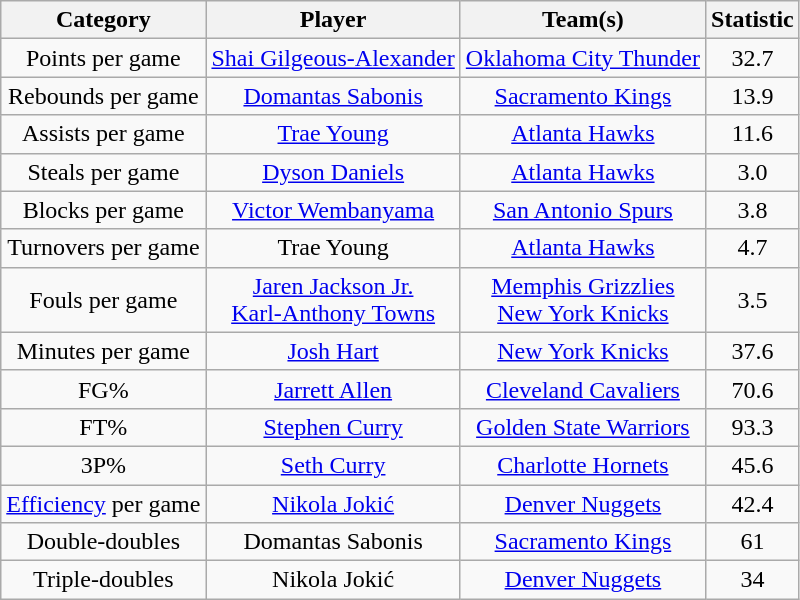<table class="wikitable" style="text-align:center">
<tr>
<th>Category</th>
<th>Player</th>
<th>Team(s)</th>
<th>Statistic</th>
</tr>
<tr>
<td>Points per game</td>
<td><a href='#'>Shai Gilgeous-Alexander</a></td>
<td><a href='#'>Oklahoma City Thunder</a></td>
<td>32.7</td>
</tr>
<tr>
<td>Rebounds per game</td>
<td><a href='#'>Domantas Sabonis</a></td>
<td><a href='#'>Sacramento Kings</a></td>
<td>13.9</td>
</tr>
<tr>
<td>Assists per game</td>
<td><a href='#'>Trae Young</a></td>
<td><a href='#'>Atlanta Hawks</a></td>
<td>11.6</td>
</tr>
<tr>
<td>Steals per game</td>
<td><a href='#'>Dyson Daniels</a></td>
<td><a href='#'>Atlanta Hawks</a></td>
<td>3.0</td>
</tr>
<tr>
<td>Blocks per game</td>
<td><a href='#'>Victor Wembanyama</a></td>
<td><a href='#'>San Antonio Spurs</a></td>
<td>3.8</td>
</tr>
<tr>
<td>Turnovers per game</td>
<td>Trae Young</td>
<td><a href='#'>Atlanta Hawks</a></td>
<td>4.7</td>
</tr>
<tr>
<td>Fouls per game</td>
<td><a href='#'>Jaren Jackson Jr.</a><br><a href='#'>Karl-Anthony Towns</a></td>
<td><a href='#'>Memphis Grizzlies</a><br><a href='#'>New York Knicks</a></td>
<td>3.5</td>
</tr>
<tr>
<td>Minutes per game</td>
<td><a href='#'>Josh Hart</a></td>
<td><a href='#'>New York Knicks</a></td>
<td>37.6</td>
</tr>
<tr>
<td>FG%</td>
<td><a href='#'>Jarrett Allen</a></td>
<td><a href='#'>Cleveland Cavaliers</a></td>
<td>70.6</td>
</tr>
<tr>
<td>FT%</td>
<td><a href='#'>Stephen Curry</a></td>
<td><a href='#'>Golden State Warriors</a></td>
<td>93.3</td>
</tr>
<tr>
<td>3P%</td>
<td><a href='#'>Seth Curry</a></td>
<td><a href='#'>Charlotte Hornets</a></td>
<td>45.6</td>
</tr>
<tr>
<td><a href='#'>Efficiency</a> per game</td>
<td><a href='#'>Nikola Jokić</a></td>
<td><a href='#'>Denver Nuggets</a></td>
<td>42.4</td>
</tr>
<tr>
<td>Double-doubles</td>
<td>Domantas Sabonis</td>
<td><a href='#'>Sacramento Kings</a></td>
<td>61</td>
</tr>
<tr>
<td>Triple-doubles</td>
<td>Nikola Jokić</td>
<td><a href='#'>Denver Nuggets</a></td>
<td>34</td>
</tr>
</table>
